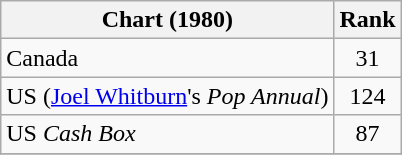<table class="wikitable sortable">
<tr>
<th>Chart (1980)</th>
<th style="text-align:center;">Rank</th>
</tr>
<tr>
<td>Canada </td>
<td style="text-align:center;">31</td>
</tr>
<tr>
<td>US (<a href='#'>Joel Whitburn</a>'s <em>Pop Annual</em>)</td>
<td style="text-align:center;">124</td>
</tr>
<tr>
<td>US <em>Cash Box</em> </td>
<td style="text-align:center;">87</td>
</tr>
<tr>
</tr>
</table>
